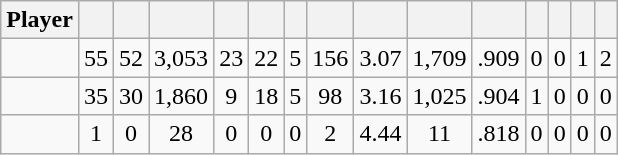<table class="wikitable sortable" style="text-align:center;">
<tr>
<th>Player</th>
<th></th>
<th></th>
<th></th>
<th></th>
<th></th>
<th></th>
<th></th>
<th></th>
<th></th>
<th></th>
<th></th>
<th></th>
<th></th>
<th></th>
</tr>
<tr align=center>
<td></td>
<td>55</td>
<td>52</td>
<td>3,053</td>
<td>23</td>
<td>22</td>
<td>5</td>
<td>156</td>
<td>3.07</td>
<td>1,709</td>
<td>.909</td>
<td>0</td>
<td>0</td>
<td>1</td>
<td>2</td>
</tr>
<tr align=center>
<td></td>
<td>35</td>
<td>30</td>
<td>1,860</td>
<td>9</td>
<td>18</td>
<td>5</td>
<td>98</td>
<td>3.16</td>
<td>1,025</td>
<td>.904</td>
<td>1</td>
<td>0</td>
<td>0</td>
<td>0</td>
</tr>
<tr align=center>
<td></td>
<td>1</td>
<td>0</td>
<td>28</td>
<td>0</td>
<td>0</td>
<td>0</td>
<td>2</td>
<td>4.44</td>
<td>11</td>
<td>.818</td>
<td>0</td>
<td>0</td>
<td>0</td>
<td>0</td>
</tr>
</table>
